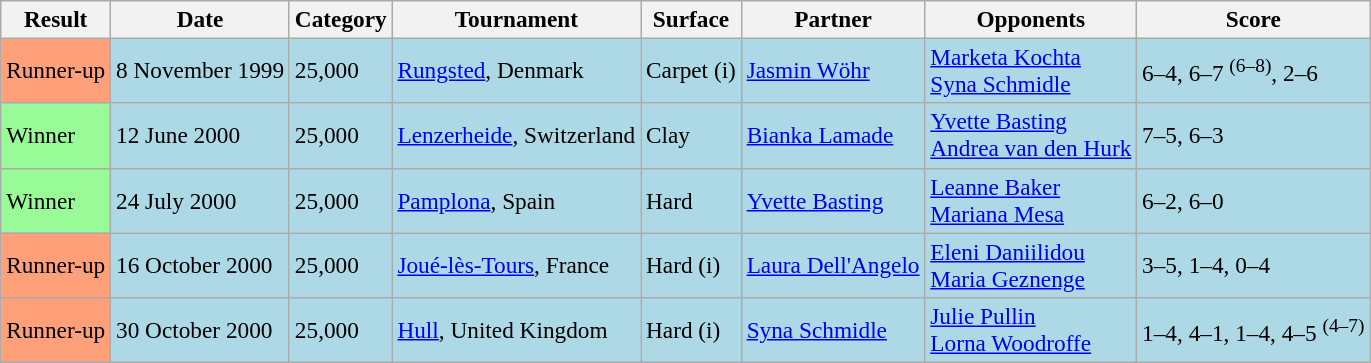<table class="sortable wikitable" style=font-size:97%>
<tr>
<th>Result</th>
<th>Date</th>
<th>Category</th>
<th>Tournament</th>
<th>Surface</th>
<th>Partner</th>
<th>Opponents</th>
<th>Score</th>
</tr>
<tr style="background:lightblue;">
<td bgcolor="FFA07A">Runner-up</td>
<td>8 November 1999</td>
<td>25,000</td>
<td><a href='#'>Rungsted</a>, Denmark</td>
<td>Carpet (i)</td>
<td> <a href='#'>Jasmin Wöhr</a></td>
<td> <a href='#'>Marketa Kochta</a><br>  <a href='#'>Syna Schmidle</a></td>
<td>6–4, 6–7 <sup>(6–8)</sup>, 2–6</td>
</tr>
<tr style="background:lightblue;">
<td bgcolor="98FB98">Winner</td>
<td>12 June 2000</td>
<td>25,000</td>
<td><a href='#'>Lenzerheide</a>, Switzerland</td>
<td>Clay</td>
<td> <a href='#'>Bianka Lamade</a></td>
<td> <a href='#'>Yvette Basting</a> <br>  <a href='#'>Andrea van den Hurk</a></td>
<td>7–5, 6–3</td>
</tr>
<tr bgcolor="lightblue">
<td bgcolor="98FB98">Winner</td>
<td>24 July 2000</td>
<td>25,000</td>
<td><a href='#'>Pamplona</a>, Spain</td>
<td>Hard</td>
<td> <a href='#'>Yvette Basting</a></td>
<td> <a href='#'>Leanne Baker</a> <br>  <a href='#'>Mariana Mesa</a></td>
<td>6–2, 6–0</td>
</tr>
<tr bgcolor="lightblue">
<td bgcolor="FFA07A">Runner-up</td>
<td>16 October 2000</td>
<td>25,000</td>
<td><a href='#'>Joué-lès-Tours</a>, France</td>
<td>Hard (i)</td>
<td> <a href='#'>Laura Dell'Angelo</a></td>
<td> <a href='#'>Eleni Daniilidou</a> <br>  <a href='#'>Maria Geznenge</a></td>
<td>3–5, 1–4, 0–4</td>
</tr>
<tr bgcolor="lightblue">
<td bgcolor="FFA07A">Runner-up</td>
<td>30 October 2000</td>
<td>25,000</td>
<td><a href='#'>Hull</a>, United Kingdom</td>
<td>Hard (i)</td>
<td> <a href='#'>Syna Schmidle</a></td>
<td> <a href='#'>Julie Pullin</a> <br>  <a href='#'>Lorna Woodroffe</a></td>
<td>1–4, 4–1, 1–4, 4–5 <sup>(4–7)</sup></td>
</tr>
</table>
